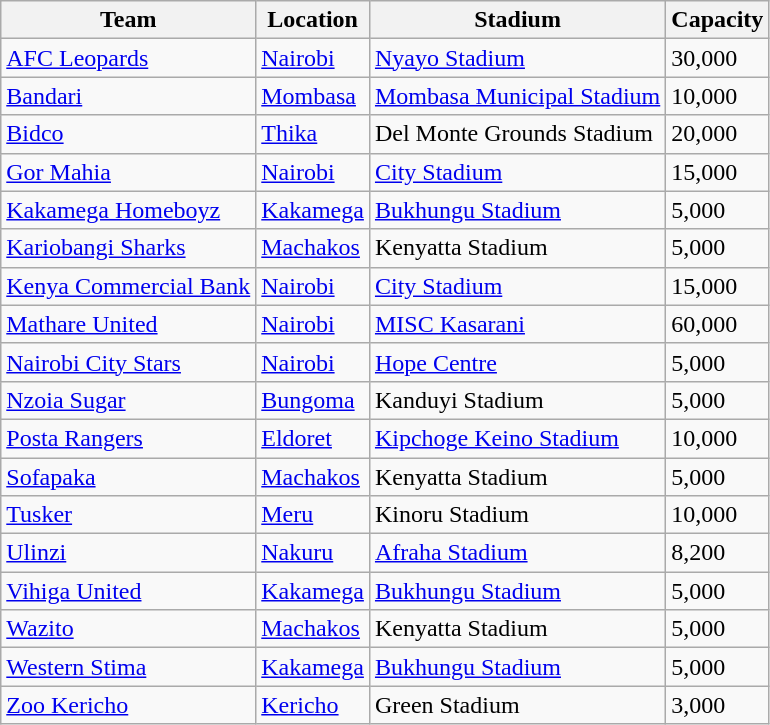<table class="wikitable sortable">
<tr>
<th>Team</th>
<th>Location</th>
<th>Stadium</th>
<th>Capacity</th>
</tr>
<tr>
<td><a href='#'>AFC Leopards</a></td>
<td><a href='#'>Nairobi</a></td>
<td><a href='#'>Nyayo Stadium</a></td>
<td>30,000</td>
</tr>
<tr>
<td><a href='#'>Bandari</a></td>
<td><a href='#'>Mombasa</a></td>
<td><a href='#'>Mombasa Municipal Stadium</a></td>
<td>10,000</td>
</tr>
<tr>
<td><a href='#'>Bidco</a></td>
<td><a href='#'>Thika</a></td>
<td>Del Monte Grounds Stadium</td>
<td>20,000</td>
</tr>
<tr>
<td><a href='#'>Gor Mahia</a></td>
<td><a href='#'>Nairobi</a></td>
<td><a href='#'>City Stadium</a></td>
<td>15,000</td>
</tr>
<tr>
<td><a href='#'>Kakamega Homeboyz</a></td>
<td><a href='#'>Kakamega</a></td>
<td><a href='#'>Bukhungu Stadium</a></td>
<td>5,000</td>
</tr>
<tr>
<td><a href='#'>Kariobangi Sharks</a></td>
<td><a href='#'>Machakos</a></td>
<td>Kenyatta Stadium</td>
<td>5,000</td>
</tr>
<tr>
<td><a href='#'>Kenya Commercial Bank</a></td>
<td><a href='#'>Nairobi</a></td>
<td><a href='#'>City Stadium</a></td>
<td>15,000</td>
</tr>
<tr>
<td><a href='#'>Mathare United</a></td>
<td><a href='#'>Nairobi</a></td>
<td><a href='#'>MISC Kasarani</a></td>
<td>60,000</td>
</tr>
<tr>
<td><a href='#'>Nairobi City Stars</a></td>
<td><a href='#'>Nairobi</a></td>
<td><a href='#'>Hope Centre</a></td>
<td>5,000</td>
</tr>
<tr>
<td><a href='#'>Nzoia Sugar</a></td>
<td><a href='#'>Bungoma</a></td>
<td>Kanduyi Stadium</td>
<td>5,000</td>
</tr>
<tr>
<td><a href='#'>Posta Rangers</a></td>
<td><a href='#'>Eldoret</a></td>
<td><a href='#'>Kipchoge Keino Stadium</a></td>
<td>10,000</td>
</tr>
<tr>
<td><a href='#'>Sofapaka</a></td>
<td><a href='#'>Machakos</a></td>
<td>Kenyatta Stadium</td>
<td>5,000</td>
</tr>
<tr>
<td><a href='#'>Tusker</a></td>
<td><a href='#'>Meru</a></td>
<td>Kinoru Stadium</td>
<td>10,000</td>
</tr>
<tr>
<td><a href='#'>Ulinzi</a></td>
<td><a href='#'>Nakuru</a></td>
<td><a href='#'>Afraha Stadium</a></td>
<td>8,200</td>
</tr>
<tr>
<td><a href='#'>Vihiga United</a></td>
<td><a href='#'>Kakamega</a></td>
<td><a href='#'>Bukhungu Stadium</a></td>
<td>5,000</td>
</tr>
<tr>
<td><a href='#'>Wazito</a></td>
<td><a href='#'>Machakos</a></td>
<td>Kenyatta Stadium</td>
<td>5,000</td>
</tr>
<tr>
<td><a href='#'>Western Stima</a></td>
<td><a href='#'>Kakamega</a></td>
<td><a href='#'>Bukhungu Stadium</a></td>
<td>5,000</td>
</tr>
<tr>
<td><a href='#'>Zoo Kericho</a></td>
<td><a href='#'>Kericho</a></td>
<td>Green Stadium</td>
<td>3,000</td>
</tr>
</table>
